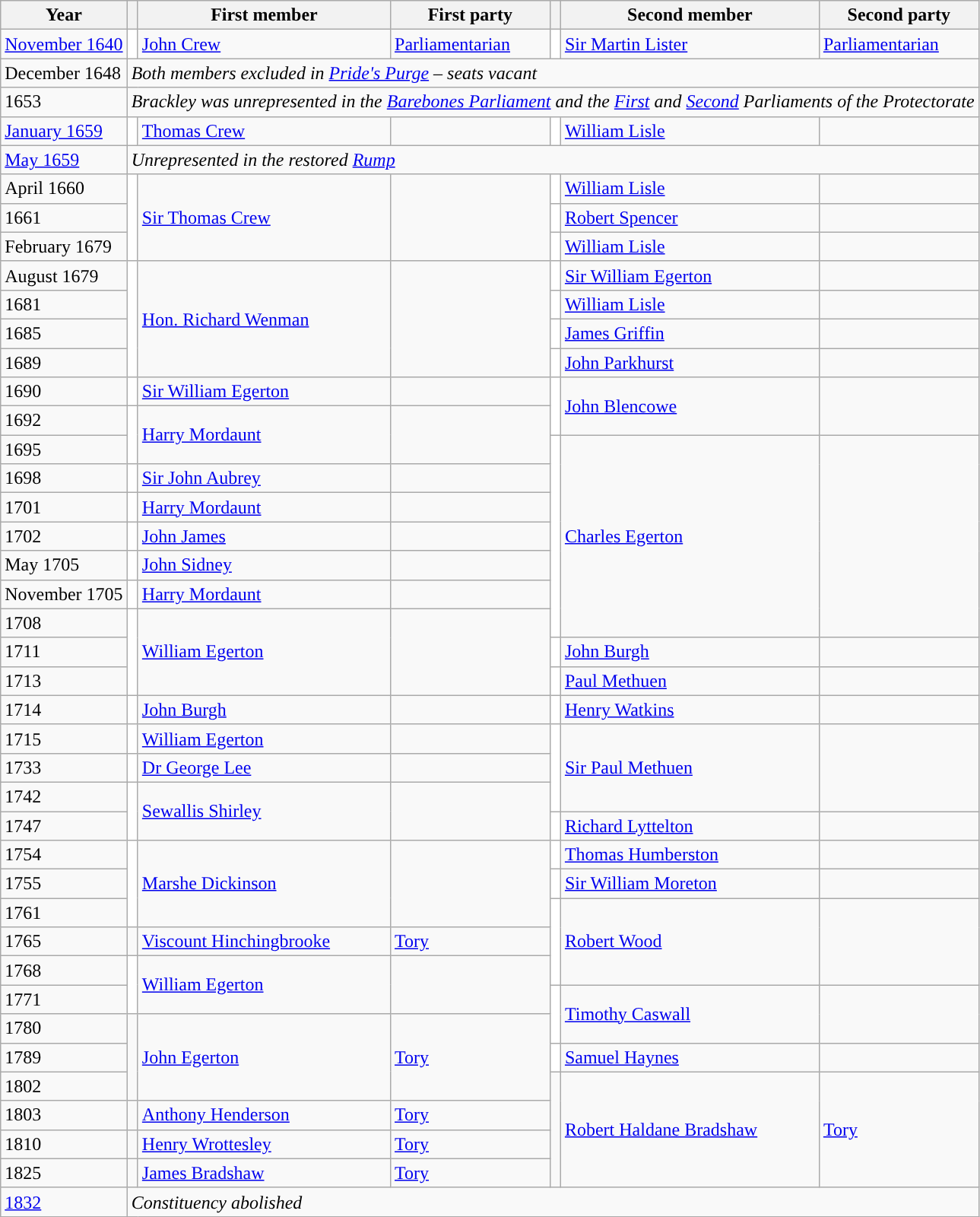<table class="wikitable">
<tr>
<th>Year</th>
<th></th>
<th>First member</th>
<th>First party</th>
<th></th>
<th>Second member</th>
<th>Second party</th>
</tr>
<tr>
<td><a href='#'>November 1640</a></td>
<td style="color:inherit;background-color: white"></td>
<td><a href='#'>John Crew</a></td>
<td><a href='#'>Parliamentarian</a></td>
<td style="color:inherit;background-color: white"></td>
<td><a href='#'>Sir Martin Lister</a></td>
<td><a href='#'>Parliamentarian</a></td>
</tr>
<tr>
<td>December 1648</td>
<td colspan="6"><em>Both members excluded in <a href='#'>Pride's Purge</a> – seats vacant</em></td>
</tr>
<tr>
<td>1653</td>
<td colspan="6"><em>Brackley was unrepresented in the <a href='#'>Barebones Parliament</a> and the <a href='#'>First</a> and <a href='#'>Second</a> Parliaments of the Protectorate</em></td>
</tr>
<tr>
<td><a href='#'>January 1659</a></td>
<td style="color:inherit;background-color: white"></td>
<td><a href='#'>Thomas Crew</a></td>
<td></td>
<td style="color:inherit;background-color: white"></td>
<td><a href='#'>William Lisle</a></td>
<td></td>
</tr>
<tr>
<td><a href='#'>May 1659</a></td>
<td colspan="6"><em>Unrepresented in the restored <a href='#'>Rump</a></em></td>
</tr>
<tr>
<td>April 1660</td>
<td rowspan="3" style="color:inherit;background-color: white"></td>
<td rowspan="3"><a href='#'>Sir Thomas Crew</a></td>
<td rowspan="3"></td>
<td style="color:inherit;background-color: white"></td>
<td><a href='#'>William Lisle</a></td>
<td></td>
</tr>
<tr>
<td>1661</td>
<td style="color:inherit;background-color: white"></td>
<td><a href='#'>Robert Spencer</a></td>
<td></td>
</tr>
<tr>
<td>February 1679</td>
<td style="color:inherit;background-color: white"></td>
<td><a href='#'>William Lisle</a></td>
<td></td>
</tr>
<tr>
<td>August 1679</td>
<td rowspan="4" style="color:inherit;background-color: white"></td>
<td rowspan="4"><a href='#'>Hon. Richard Wenman</a></td>
<td rowspan="4"></td>
<td style="color:inherit;background-color: white"></td>
<td><a href='#'>Sir William Egerton</a></td>
<td></td>
</tr>
<tr>
<td>1681</td>
<td style="color:inherit;background-color: white"></td>
<td><a href='#'>William Lisle</a></td>
<td></td>
</tr>
<tr>
<td>1685</td>
<td style="color:inherit;background-color: white"></td>
<td><a href='#'>James Griffin</a></td>
<td></td>
</tr>
<tr>
<td>1689</td>
<td style="color:inherit;background-color: white"></td>
<td><a href='#'>John Parkhurst</a></td>
<td></td>
</tr>
<tr>
<td>1690</td>
<td style="color:inherit;background-color: white"></td>
<td><a href='#'>Sir William Egerton</a></td>
<td></td>
<td rowspan="2" style="color:inherit;background-color: white"></td>
<td rowspan="2"><a href='#'>John Blencowe</a></td>
<td rowspan="2"></td>
</tr>
<tr>
<td>1692</td>
<td rowspan="2" style="color:inherit;background-color: white"></td>
<td rowspan="2"><a href='#'>Harry Mordaunt</a></td>
<td rowspan="2"></td>
</tr>
<tr>
<td>1695</td>
<td rowspan="7" style="color:inherit;background-color: white"></td>
<td rowspan="7"><a href='#'>Charles Egerton</a></td>
<td rowspan="7"></td>
</tr>
<tr>
<td>1698</td>
<td style="color:inherit;background-color: white"></td>
<td><a href='#'>Sir John Aubrey</a></td>
<td></td>
</tr>
<tr>
<td>1701</td>
<td style="color:inherit;background-color: white"></td>
<td><a href='#'>Harry Mordaunt</a></td>
<td></td>
</tr>
<tr>
<td>1702</td>
<td style="color:inherit;background-color: white"></td>
<td><a href='#'>John James</a></td>
<td></td>
</tr>
<tr>
<td>May 1705</td>
<td style="color:inherit;background-color: white"></td>
<td><a href='#'>John Sidney</a></td>
<td></td>
</tr>
<tr>
<td>November 1705</td>
<td style="color:inherit;background-color: white"></td>
<td><a href='#'>Harry Mordaunt</a></td>
<td></td>
</tr>
<tr>
<td>1708</td>
<td rowspan="3" style="color:inherit;background-color: white"></td>
<td rowspan="3"><a href='#'>William Egerton</a></td>
<td rowspan="3"></td>
</tr>
<tr>
<td>1711</td>
<td style="color:inherit;background-color: white"></td>
<td><a href='#'>John Burgh</a></td>
<td></td>
</tr>
<tr>
<td>1713</td>
<td style="color:inherit;background-color: white"></td>
<td><a href='#'>Paul Methuen</a></td>
<td></td>
</tr>
<tr>
<td>1714 </td>
<td style="color:inherit;background-color: white"></td>
<td><a href='#'>John Burgh</a></td>
<td></td>
<td style="color:inherit;background-color: white"></td>
<td><a href='#'>Henry Watkins</a></td>
<td></td>
</tr>
<tr>
<td>1715</td>
<td style="color:inherit;background-color: white"></td>
<td><a href='#'>William Egerton</a></td>
<td></td>
<td rowspan="3" style="color:inherit;background-color: white"></td>
<td rowspan="3"><a href='#'>Sir Paul Methuen</a></td>
<td rowspan="3"></td>
</tr>
<tr>
<td>1733</td>
<td style="color:inherit;background-color: white"></td>
<td><a href='#'>Dr George Lee</a></td>
<td></td>
</tr>
<tr>
<td>1742</td>
<td rowspan="2" style="color:inherit;background-color: white"></td>
<td rowspan="2"><a href='#'>Sewallis Shirley</a></td>
<td rowspan="2"></td>
</tr>
<tr>
<td>1747</td>
<td style="color:inherit;background-color: white"></td>
<td><a href='#'>Richard Lyttelton</a></td>
<td></td>
</tr>
<tr>
<td>1754</td>
<td rowspan="3" style="color:inherit;background-color: white"></td>
<td rowspan="3"><a href='#'>Marshe Dickinson</a></td>
<td rowspan="3"></td>
<td style="color:inherit;background-color: white"></td>
<td><a href='#'>Thomas Humberston</a></td>
<td></td>
</tr>
<tr>
<td>1755</td>
<td style="color:inherit;background-color: white"></td>
<td><a href='#'>Sir William Moreton</a></td>
<td></td>
</tr>
<tr>
<td>1761</td>
<td rowspan="3" style="color:inherit;background-color: white"></td>
<td rowspan="3"><a href='#'>Robert Wood</a></td>
<td rowspan="3"></td>
</tr>
<tr>
<td>1765</td>
<td style="color:inherit;background-color: "></td>
<td><a href='#'>Viscount Hinchingbrooke</a></td>
<td><a href='#'>Tory</a></td>
</tr>
<tr>
<td>1768</td>
<td rowspan="2" style="color:inherit;background-color: white"></td>
<td rowspan="2"><a href='#'>William Egerton</a></td>
<td rowspan="2"></td>
</tr>
<tr>
<td>1771</td>
<td rowspan="2" style="color:inherit;background-color: white"></td>
<td rowspan="2"><a href='#'>Timothy Caswall</a></td>
<td rowspan="2"></td>
</tr>
<tr>
<td>1780</td>
<td rowspan="3" style="color:inherit;background-color: "></td>
<td rowspan="3"><a href='#'>John Egerton</a></td>
<td rowspan="3"><a href='#'>Tory</a></td>
</tr>
<tr>
<td>1789</td>
<td style="color:inherit;background-color: white"></td>
<td><a href='#'>Samuel Haynes</a></td>
<td></td>
</tr>
<tr>
<td>1802</td>
<td rowspan="4" style="color:inherit;background-color: "></td>
<td rowspan="4"><a href='#'>Robert Haldane Bradshaw</a></td>
<td rowspan="4"><a href='#'>Tory</a></td>
</tr>
<tr>
<td>1803</td>
<td style="color:inherit;background-color: "></td>
<td><a href='#'>Anthony Henderson</a></td>
<td><a href='#'>Tory</a></td>
</tr>
<tr>
<td>1810</td>
<td style="color:inherit;background-color: "></td>
<td><a href='#'>Henry Wrottesley</a></td>
<td><a href='#'>Tory</a></td>
</tr>
<tr>
<td>1825</td>
<td style="color:inherit;background-color: "></td>
<td><a href='#'>James Bradshaw</a></td>
<td><a href='#'>Tory</a></td>
</tr>
<tr>
<td><a href='#'>1832</a></td>
<td colspan="6"><em>Constituency abolished</em></td>
</tr>
</table>
